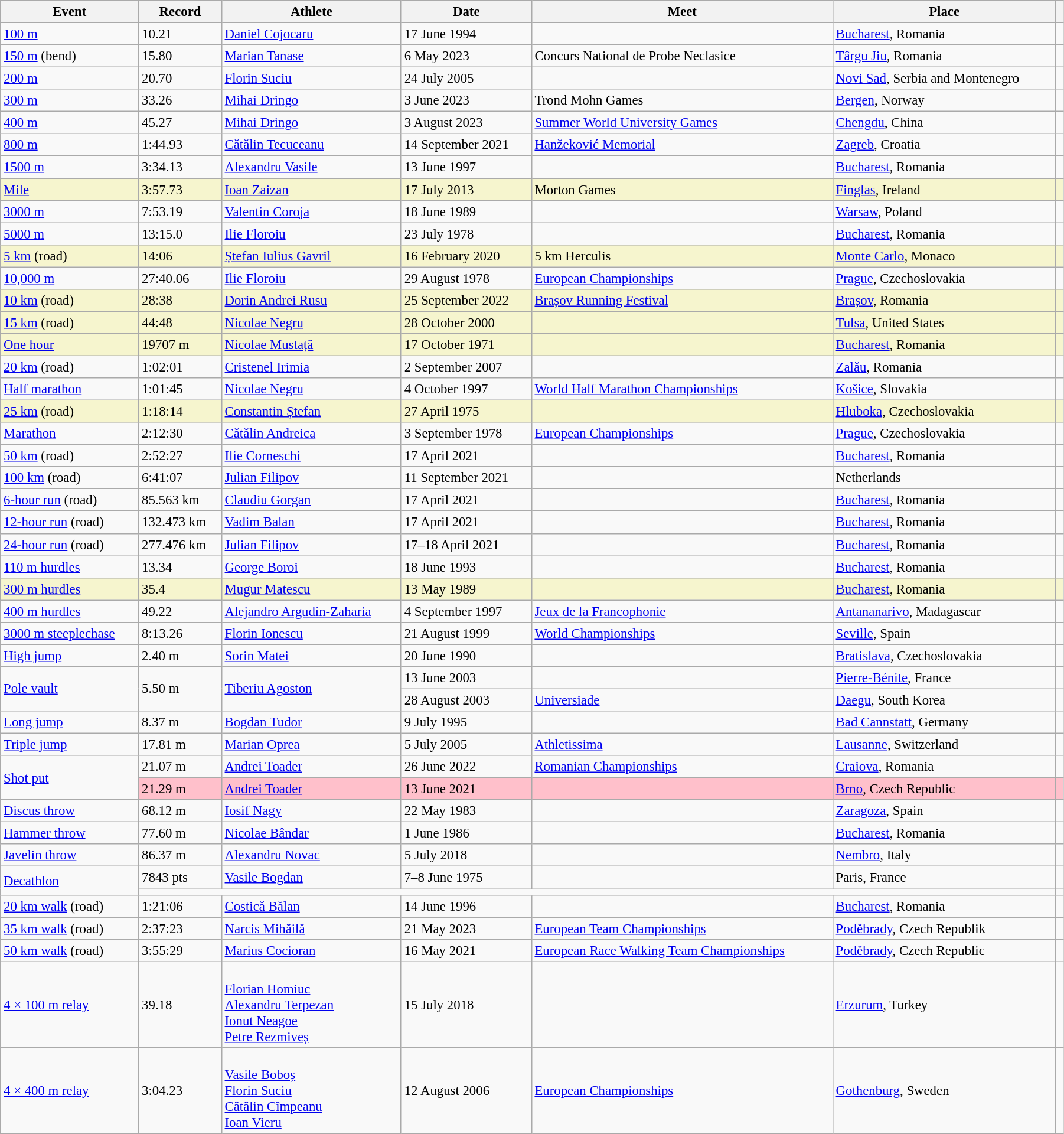<table class="wikitable" style="font-size:95%; width: 95%;">
<tr>
<th>Event</th>
<th>Record</th>
<th>Athlete</th>
<th>Date</th>
<th>Meet</th>
<th>Place</th>
<th></th>
</tr>
<tr>
<td><a href='#'>100 m</a></td>
<td>10.21 </td>
<td><a href='#'>Daniel Cojocaru</a></td>
<td>17 June 1994</td>
<td></td>
<td><a href='#'>Bucharest</a>, Romania</td>
<td></td>
</tr>
<tr>
<td><a href='#'>150 m</a> (bend)</td>
<td>15.80 </td>
<td><a href='#'>Marian Tanase</a></td>
<td>6 May 2023</td>
<td>Concurs National de Probe Neclasice</td>
<td><a href='#'>Târgu Jiu</a>, Romania</td>
<td></td>
</tr>
<tr>
<td><a href='#'>200 m</a></td>
<td>20.70 </td>
<td><a href='#'>Florin Suciu</a></td>
<td>24 July 2005</td>
<td></td>
<td><a href='#'>Novi Sad</a>, Serbia and Montenegro</td>
<td></td>
</tr>
<tr>
<td><a href='#'>300 m</a></td>
<td>33.26</td>
<td><a href='#'>Mihai Dringo</a></td>
<td>3 June 2023</td>
<td>Trond Mohn Games</td>
<td><a href='#'>Bergen</a>, Norway</td>
<td></td>
</tr>
<tr>
<td><a href='#'>400 m</a></td>
<td>45.27</td>
<td><a href='#'>Mihai Dringo</a></td>
<td>3 August 2023</td>
<td><a href='#'>Summer World University Games</a></td>
<td><a href='#'>Chengdu</a>, China</td>
<td></td>
</tr>
<tr>
<td><a href='#'>800 m</a></td>
<td>1:44.93</td>
<td><a href='#'>Cătălin Tecuceanu</a></td>
<td>14 September 2021</td>
<td><a href='#'>Hanžeković Memorial</a></td>
<td><a href='#'>Zagreb</a>, Croatia</td>
<td></td>
</tr>
<tr>
<td><a href='#'>1500 m</a></td>
<td>3:34.13</td>
<td><a href='#'>Alexandru Vasile</a></td>
<td>13 June 1997</td>
<td></td>
<td><a href='#'>Bucharest</a>, Romania</td>
<td></td>
</tr>
<tr style="background:#f6F5CE;">
<td><a href='#'>Mile</a></td>
<td>3:57.73</td>
<td><a href='#'>Ioan Zaizan</a></td>
<td>17 July 2013</td>
<td>Morton Games</td>
<td><a href='#'>Finglas</a>, Ireland</td>
<td></td>
</tr>
<tr>
<td><a href='#'>3000 m</a></td>
<td>7:53.19</td>
<td><a href='#'>Valentin Coroja</a></td>
<td>18 June 1989</td>
<td></td>
<td><a href='#'>Warsaw</a>, Poland</td>
<td></td>
</tr>
<tr>
<td><a href='#'>5000 m</a></td>
<td>13:15.0</td>
<td><a href='#'>Ilie Floroiu</a></td>
<td>23 July 1978</td>
<td></td>
<td><a href='#'>Bucharest</a>, Romania</td>
<td></td>
</tr>
<tr style="background:#f6F5CE;">
<td><a href='#'>5 km</a> (road)</td>
<td>14:06</td>
<td><a href='#'>Ștefan Iulius Gavril</a></td>
<td>16 February 2020</td>
<td>5 km Herculis</td>
<td><a href='#'>Monte Carlo</a>, Monaco</td>
<td></td>
</tr>
<tr>
<td><a href='#'>10,000 m</a></td>
<td>27:40.06</td>
<td><a href='#'>Ilie Floroiu</a></td>
<td>29 August 1978</td>
<td><a href='#'>European Championships</a></td>
<td><a href='#'>Prague</a>, Czechoslovakia</td>
<td></td>
</tr>
<tr style="background:#f6F5CE;">
<td><a href='#'>10 km</a> (road)</td>
<td>28:38</td>
<td><a href='#'>Dorin Andrei Rusu</a></td>
<td>25 September 2022</td>
<td><a href='#'>Brașov Running Festival</a></td>
<td><a href='#'>Brașov</a>, Romania</td>
<td></td>
</tr>
<tr style="background:#f6F5CE;">
<td><a href='#'>15 km</a> (road)</td>
<td>44:48</td>
<td><a href='#'>Nicolae Negru</a></td>
<td>28 October 2000</td>
<td></td>
<td><a href='#'>Tulsa</a>, United States</td>
<td></td>
</tr>
<tr style="background:#f6F5CE;">
<td><a href='#'>One hour</a></td>
<td>19707 m</td>
<td><a href='#'>Nicolae Mustață</a></td>
<td>17 October 1971</td>
<td></td>
<td><a href='#'>Bucharest</a>, Romania</td>
<td></td>
</tr>
<tr>
<td><a href='#'>20 km</a> (road)</td>
<td>1:02:01</td>
<td><a href='#'>Cristenel Irimia</a></td>
<td>2 September 2007</td>
<td></td>
<td><a href='#'>Zalău</a>, Romania</td>
<td></td>
</tr>
<tr>
<td><a href='#'>Half marathon</a></td>
<td>1:01:45</td>
<td><a href='#'>Nicolae Negru</a></td>
<td>4 October 1997</td>
<td><a href='#'>World Half Marathon Championships</a></td>
<td><a href='#'>Košice</a>, Slovakia</td>
<td></td>
</tr>
<tr style="background:#f6F5CE;">
<td><a href='#'>25 km</a> (road)</td>
<td>1:18:14</td>
<td><a href='#'>Constantin Ștefan</a></td>
<td>27 April 1975</td>
<td></td>
<td><a href='#'>Hluboka</a>, Czechoslovakia</td>
<td></td>
</tr>
<tr>
<td><a href='#'>Marathon</a></td>
<td>2:12:30</td>
<td><a href='#'>Cătălin Andreica</a></td>
<td>3 September 1978</td>
<td><a href='#'>European Championships</a></td>
<td><a href='#'>Prague</a>, Czechoslovakia</td>
<td></td>
</tr>
<tr>
<td><a href='#'>50 km</a> (road)</td>
<td>2:52:27</td>
<td><a href='#'>Ilie Corneschi</a></td>
<td>17 April 2021</td>
<td></td>
<td><a href='#'>Bucharest</a>, Romania</td>
<td></td>
</tr>
<tr>
<td><a href='#'>100 km</a> (road)</td>
<td>6:41:07</td>
<td><a href='#'>Julian Filipov</a></td>
<td>11 September 2021</td>
<td></td>
<td>Netherlands</td>
<td></td>
</tr>
<tr>
<td><a href='#'>6-hour run</a> (road)</td>
<td>85.563 km</td>
<td><a href='#'>Claudiu Gorgan</a></td>
<td>17 April 2021</td>
<td></td>
<td><a href='#'>Bucharest</a>, Romania</td>
<td></td>
</tr>
<tr>
<td><a href='#'>12-hour run</a> (road)</td>
<td>132.473 km</td>
<td><a href='#'>Vadim Balan</a></td>
<td>17 April 2021</td>
<td></td>
<td><a href='#'>Bucharest</a>, Romania</td>
<td></td>
</tr>
<tr>
<td><a href='#'>24-hour run</a> (road)</td>
<td>277.476 km</td>
<td><a href='#'>Julian Filipov</a></td>
<td>17–18 April 2021</td>
<td></td>
<td><a href='#'>Bucharest</a>, Romania</td>
<td></td>
</tr>
<tr>
<td><a href='#'>110 m hurdles</a></td>
<td>13.34 </td>
<td><a href='#'>George Boroi</a></td>
<td>18 June 1993</td>
<td></td>
<td><a href='#'>Bucharest</a>, Romania</td>
<td></td>
</tr>
<tr style="background:#f6F5CE;">
<td><a href='#'>300 m hurdles</a></td>
<td>35.4 </td>
<td><a href='#'>Mugur Matescu</a></td>
<td>13 May 1989</td>
<td></td>
<td><a href='#'>Bucharest</a>, Romania</td>
<td></td>
</tr>
<tr>
<td><a href='#'>400 m hurdles</a></td>
<td>49.22</td>
<td><a href='#'>Alejandro Argudín-Zaharia</a></td>
<td>4 September 1997</td>
<td><a href='#'>Jeux de la Francophonie</a></td>
<td><a href='#'>Antananarivo</a>, Madagascar</td>
<td></td>
</tr>
<tr>
<td><a href='#'>3000 m steeplechase</a></td>
<td>8:13.26</td>
<td><a href='#'>Florin Ionescu</a></td>
<td>21 August 1999</td>
<td><a href='#'>World Championships</a></td>
<td><a href='#'>Seville</a>, Spain</td>
<td></td>
</tr>
<tr>
<td><a href='#'>High jump</a></td>
<td>2.40 m</td>
<td><a href='#'>Sorin Matei</a></td>
<td>20 June 1990</td>
<td></td>
<td><a href='#'>Bratislava</a>, Czechoslovakia</td>
<td></td>
</tr>
<tr>
<td rowspan=2><a href='#'>Pole vault</a></td>
<td rowspan=2>5.50 m</td>
<td rowspan=2><a href='#'>Tiberiu Agoston</a></td>
<td>13 June 2003</td>
<td></td>
<td><a href='#'>Pierre-Bénite</a>, France</td>
<td></td>
</tr>
<tr>
<td>28 August 2003</td>
<td><a href='#'>Universiade</a></td>
<td><a href='#'>Daegu</a>, South Korea</td>
<td></td>
</tr>
<tr>
<td><a href='#'>Long jump</a></td>
<td>8.37 m </td>
<td><a href='#'>Bogdan Tudor</a></td>
<td>9 July 1995</td>
<td></td>
<td><a href='#'>Bad Cannstatt</a>, Germany</td>
<td></td>
</tr>
<tr>
<td><a href='#'>Triple jump</a></td>
<td>17.81 m </td>
<td><a href='#'>Marian Oprea</a></td>
<td>5 July 2005</td>
<td><a href='#'>Athletissima</a></td>
<td><a href='#'>Lausanne</a>, Switzerland</td>
<td></td>
</tr>
<tr>
<td rowspan=2><a href='#'>Shot put</a></td>
<td>21.07 m</td>
<td><a href='#'>Andrei Toader</a></td>
<td>26 June 2022</td>
<td><a href='#'>Romanian Championships</a></td>
<td><a href='#'>Craiova</a>, Romania</td>
<td></td>
</tr>
<tr style="background:pink">
<td>21.29 m</td>
<td><a href='#'>Andrei Toader</a></td>
<td>13 June 2021</td>
<td></td>
<td><a href='#'>Brno</a>, Czech Republic</td>
<td></td>
</tr>
<tr>
<td><a href='#'>Discus throw</a></td>
<td>68.12 m</td>
<td><a href='#'>Iosif Nagy</a></td>
<td>22 May 1983</td>
<td></td>
<td><a href='#'>Zaragoza</a>, Spain</td>
<td></td>
</tr>
<tr>
<td><a href='#'>Hammer throw</a></td>
<td>77.60 m</td>
<td><a href='#'>Nicolae Bândar</a></td>
<td>1 June 1986</td>
<td></td>
<td><a href='#'>Bucharest</a>, Romania</td>
<td></td>
</tr>
<tr>
<td><a href='#'>Javelin throw</a></td>
<td>86.37 m</td>
<td><a href='#'>Alexandru Novac</a></td>
<td>5 July 2018</td>
<td></td>
<td><a href='#'>Nembro</a>, Italy</td>
<td></td>
</tr>
<tr>
<td rowspan=2><a href='#'>Decathlon</a></td>
<td>7843 pts </td>
<td><a href='#'>Vasile Bogdan</a></td>
<td>7–8 June 1975</td>
<td></td>
<td>Paris, France</td>
<td></td>
</tr>
<tr>
<td colspan=5></td>
<td></td>
</tr>
<tr>
<td><a href='#'>20 km walk</a> (road)</td>
<td>1:21:06</td>
<td><a href='#'>Costică Bălan</a></td>
<td>14 June 1996</td>
<td></td>
<td><a href='#'>Bucharest</a>, Romania</td>
<td></td>
</tr>
<tr>
<td><a href='#'>35 km walk</a> (road)</td>
<td>2:37:23</td>
<td><a href='#'>Narcis Mihăilă</a></td>
<td>21 May 2023</td>
<td><a href='#'>European Team Championships</a></td>
<td><a href='#'>Poděbrady</a>, Czech Republik</td>
<td></td>
</tr>
<tr>
<td><a href='#'>50 km walk</a> (road)</td>
<td>3:55:29</td>
<td><a href='#'>Marius Cocioran</a></td>
<td>16 May 2021</td>
<td><a href='#'>European Race Walking Team Championships</a></td>
<td><a href='#'>Poděbrady</a>, Czech Republic</td>
<td></td>
</tr>
<tr>
<td><a href='#'>4 × 100 m relay</a></td>
<td>39.18</td>
<td><br><a href='#'>Florian Homiuc</a><br><a href='#'>Alexandru Terpezan</a><br><a href='#'>Ionut Neagoe</a><br><a href='#'>Petre Rezmiveș</a></td>
<td>15 July 2018</td>
<td></td>
<td><a href='#'>Erzurum</a>, Turkey</td>
<td></td>
</tr>
<tr>
<td><a href='#'>4 × 400 m relay</a></td>
<td>3:04.23</td>
<td><br><a href='#'>Vasile Boboș</a><br><a href='#'>Florin Suciu</a><br><a href='#'>Cătălin Cîmpeanu</a><br><a href='#'>Ioan Vieru</a></td>
<td>12 August 2006</td>
<td><a href='#'>European Championships</a></td>
<td><a href='#'>Gothenburg</a>, Sweden</td>
<td></td>
</tr>
</table>
